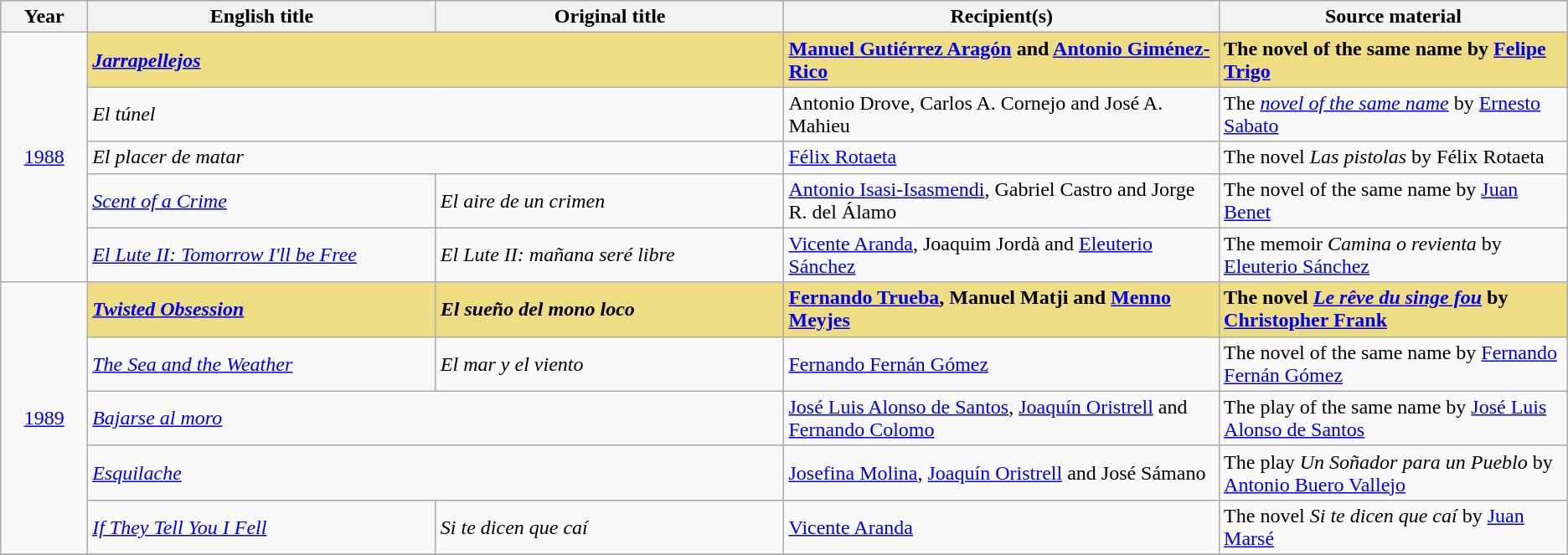<table class="wikitable sortable" style="text-align:left;"style="width:95%">
<tr>
<th scope="col" style="width:5%;">Year</th>
<th scope="col" style="width:20%;">English title</th>
<th scope="col" style="width:20%;">Original title</th>
<th scope="col" style="width:25%;">Recipient(s)</th>
<th scope="col" style="width:20%;">Source material</th>
</tr>
<tr>
<td rowspan="5" style="text-align:center;"><a href='#'>1988</a></td>
<td colspan="2" style="background:#eedd82;"><strong><em><a href='#'>Jarrapellejos</a></em></strong></td>
<td style="background:#eedd82;"><strong><a href='#'>Manuel Gutiérrez Aragón</a> and <a href='#'>Antonio Giménez-Rico</a></strong></td>
<td style="background:#eedd82;"><strong>The novel of the same name by <a href='#'>Felipe Trigo</a></strong></td>
</tr>
<tr>
<td colspan="2"><em>El túnel</em></td>
<td>Antonio Drove, Carlos A. Cornejo and José A. Mahieu</td>
<td>The <em><a href='#'>novel of the same name</a></em> by <a href='#'>Ernesto Sabato</a></td>
</tr>
<tr>
<td colspan="2"><em>El placer de matar</em></td>
<td><a href='#'>Félix Rotaeta</a></td>
<td>The novel <em>Las pistolas</em> by Félix Rotaeta</td>
</tr>
<tr>
<td><em><a href='#'>Scent of a Crime</a></em></td>
<td><em>El aire de un crimen</em></td>
<td><a href='#'>Antonio Isasi-Isasmendi</a>, Gabriel Castro and Jorge R. del Álamo</td>
<td>The novel of the same name by <a href='#'>Juan Benet</a></td>
</tr>
<tr>
<td><em><a href='#'>El Lute II: Tomorrow I'll be Free</a></em></td>
<td><em>El Lute II: mañana seré libre</em></td>
<td><a href='#'>Vicente Aranda</a>, Joaquim Jordà and <a href='#'>Eleuterio Sánchez</a></td>
<td>The memoir <em>Camina o revienta</em> by <a href='#'>Eleuterio Sánchez</a></td>
</tr>
<tr>
<td rowspan="5" style="text-align:center;"><a href='#'>1989</a></td>
<td style="background:#eedd82;"><strong><em><a href='#'>Twisted Obsession</a></em></strong></td>
<td style="background:#eedd82;"><strong><em>El sueño del mono loco</em></strong></td>
<td style="background:#eedd82;"><strong><a href='#'>Fernando Trueba</a>, Manuel Matji and <a href='#'>Menno Meyjes</a></strong></td>
<td style="background:#eedd82;"><strong>The novel <em><a href='#'>Le rêve du singe fou</a></em> by <a href='#'>Christopher Frank</a></strong></td>
</tr>
<tr>
<td><em><a href='#'>The Sea and the Weather</a></em></td>
<td><em>El mar y el viento</em></td>
<td><a href='#'>Fernando Fernán Gómez</a></td>
<td>The novel of the same name by <a href='#'>Fernando Fernán Gómez</a></td>
</tr>
<tr>
<td colspan="2"><em><a href='#'>Bajarse al moro</a></em></td>
<td><a href='#'>José Luis Alonso de Santos</a>, <a href='#'>Joaquín Oristrell</a> and <a href='#'>Fernando Colomo</a></td>
<td>The play of the same name by <a href='#'>José Luis Alonso de Santos</a></td>
</tr>
<tr>
<td colspan="2"><em><a href='#'>Esquilache</a></em></td>
<td><a href='#'>Josefina Molina</a>, <a href='#'>Joaquín Oristrell</a> and José Sámano</td>
<td>The play <em>Un Soñador para un Pueblo</em> by <a href='#'>Antonio Buero Vallejo</a></td>
</tr>
<tr>
<td><em><a href='#'>If They Tell You I Fell</a></em></td>
<td><em>Si te dicen que caí</em></td>
<td><a href='#'>Vicente Aranda</a></td>
<td>The novel <em>Si te dicen que caí</em> by <a href='#'>Juan Marsé</a></td>
</tr>
<tr>
</tr>
</table>
